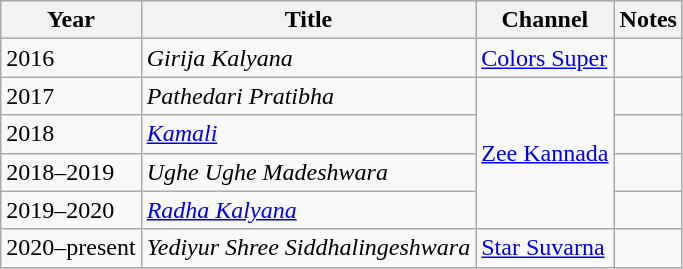<table class="wikitable sortable">
<tr>
<th>Year</th>
<th>Title</th>
<th>Channel</th>
<th>Notes</th>
</tr>
<tr>
<td>2016</td>
<td><em>Girija Kalyana</em></td>
<td><a href='#'>Colors Super</a></td>
<td></td>
</tr>
<tr>
<td>2017</td>
<td><em>Pathedari Pratibha</em></td>
<td rowspan=4><a href='#'>Zee Kannada</a></td>
<td></td>
</tr>
<tr>
<td>2018</td>
<td><em><a href='#'>Kamali</a></em></td>
<td></td>
</tr>
<tr>
<td>2018–2019</td>
<td><em>Ughe Ughe Madeshwara</em></td>
<td></td>
</tr>
<tr>
<td>2019–2020</td>
<td><em><a href='#'>Radha Kalyana</a></em></td>
<td></td>
</tr>
<tr>
<td>2020–present</td>
<td><em>Yediyur Shree Siddhalingeshwara</em></td>
<td><a href='#'>Star Suvarna</a></td>
<td></td>
</tr>
</table>
